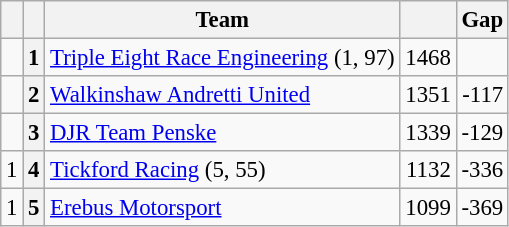<table class="wikitable" style="font-size: 95%;">
<tr>
<th></th>
<th></th>
<th>Team</th>
<th></th>
<th>Gap</th>
</tr>
<tr>
<td align="left"></td>
<th>1</th>
<td><a href='#'>Triple Eight Race Engineering</a> (1, 97)</td>
<td align="right">1468</td>
<td align="right"></td>
</tr>
<tr>
<td align="left"></td>
<th>2</th>
<td><a href='#'>Walkinshaw Andretti United</a></td>
<td align="right">1351</td>
<td align="right">-117</td>
</tr>
<tr>
<td align="left"></td>
<th>3</th>
<td><a href='#'>DJR Team Penske</a></td>
<td align="right">1339</td>
<td align="right">-129</td>
</tr>
<tr>
<td align="left"> 1</td>
<th>4</th>
<td><a href='#'>Tickford Racing</a> (5, 55)</td>
<td align="right">1132</td>
<td align="right">-336</td>
</tr>
<tr>
<td align="left"> 1</td>
<th>5</th>
<td><a href='#'>Erebus Motorsport</a></td>
<td align="right">1099</td>
<td align="right">-369</td>
</tr>
</table>
